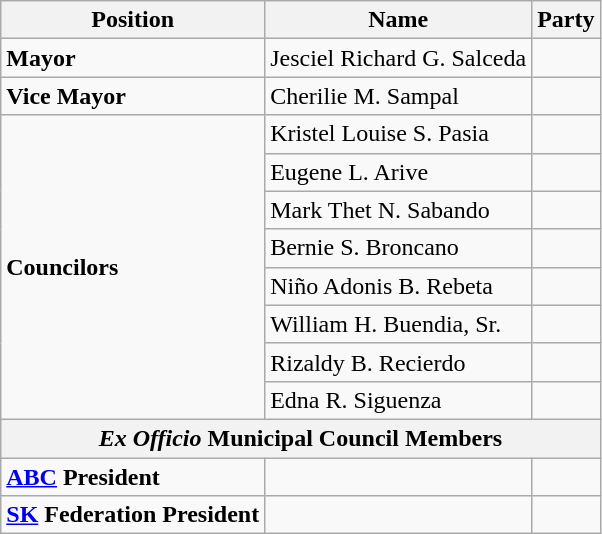<table class=wikitable>
<tr>
<th>Position</th>
<th>Name</th>
<th colspan=2>Party</th>
</tr>
<tr>
<td><strong>Mayor</strong></td>
<td>Jesciel Richard G. Salceda </td>
<td></td>
</tr>
<tr>
<td><strong>Vice Mayor</strong></td>
<td>Cherilie M. Sampal </td>
<td></td>
</tr>
<tr>
<td rowspan=8><strong>Councilors</strong></td>
<td>Kristel Louise S. Pasia </td>
<td></td>
</tr>
<tr>
<td>Eugene L. Arive </td>
<td></td>
</tr>
<tr>
<td>Mark Thet N. Sabando </td>
<td></td>
</tr>
<tr>
<td>Bernie S. Broncano </td>
<td></td>
</tr>
<tr>
<td>Niño Adonis B. Rebeta </td>
<td></td>
</tr>
<tr>
<td>William H. Buendia, Sr. </td>
<td></td>
</tr>
<tr>
<td>Rizaldy B. Recierdo </td>
<td></td>
</tr>
<tr>
<td>Edna R. Siguenza </td>
<td></td>
</tr>
<tr>
<th colspan=4><em>Ex Officio</em> Municipal Council Members</th>
</tr>
<tr>
<td><strong><a href='#'>ABC</a> President</strong></td>
<td></td>
<td></td>
</tr>
<tr>
<td><strong><a href='#'>SK</a> Federation President</strong></td>
<td></td>
<td></td>
</tr>
</table>
